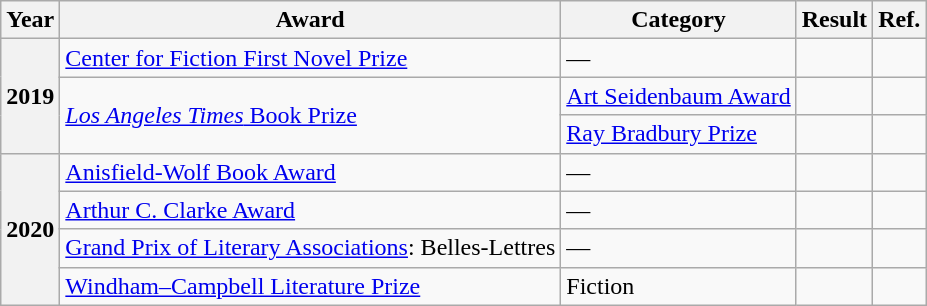<table class="wikitable sortable">
<tr>
<th>Year</th>
<th>Award</th>
<th>Category</th>
<th>Result</th>
<th>Ref.</th>
</tr>
<tr>
<th rowspan="3">2019</th>
<td><a href='#'>Center for Fiction First Novel Prize</a></td>
<td>—</td>
<td></td>
<td></td>
</tr>
<tr>
<td rowspan="2"><a href='#'><em>Los Angeles Times</em> Book Prize</a></td>
<td><a href='#'>Art Seidenbaum Award</a></td>
<td></td>
<td></td>
</tr>
<tr>
<td><a href='#'>Ray Bradbury Prize</a></td>
<td></td>
<td></td>
</tr>
<tr>
<th rowspan="4">2020</th>
<td><a href='#'>Anisfield-Wolf Book Award</a></td>
<td>—</td>
<td></td>
<td></td>
</tr>
<tr>
<td><a href='#'>Arthur C. Clarke Award</a></td>
<td>—</td>
<td></td>
<td></td>
</tr>
<tr>
<td><a href='#'>Grand Prix of Literary Associations</a>: Belles-Lettres</td>
<td>—</td>
<td></td>
<td></td>
</tr>
<tr>
<td><a href='#'>Windham–Campbell Literature Prize</a></td>
<td>Fiction</td>
<td></td>
<td></td>
</tr>
</table>
